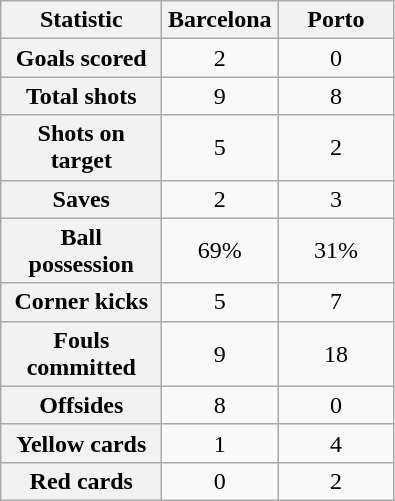<table class="wikitable plainrowheaders" style="text-align:center">
<tr>
<th scope="col" style="width:100px">Statistic</th>
<th scope="col" style="width:70px">Barcelona</th>
<th scope="col" style="width:70px">Porto</th>
</tr>
<tr>
<th scope=row>Goals scored</th>
<td>2</td>
<td>0</td>
</tr>
<tr>
<th scope=row>Total shots</th>
<td>9</td>
<td>8</td>
</tr>
<tr>
<th scope=row>Shots on target</th>
<td>5</td>
<td>2</td>
</tr>
<tr>
<th scope=row>Saves</th>
<td>2</td>
<td>3</td>
</tr>
<tr>
<th scope=row>Ball possession</th>
<td>69%</td>
<td>31%</td>
</tr>
<tr>
<th scope=row>Corner kicks</th>
<td>5</td>
<td>7</td>
</tr>
<tr>
<th scope=row>Fouls committed</th>
<td>9</td>
<td>18</td>
</tr>
<tr>
<th scope=row>Offsides</th>
<td>8</td>
<td>0</td>
</tr>
<tr>
<th scope=row>Yellow cards</th>
<td>1</td>
<td>4</td>
</tr>
<tr>
<th scope=row>Red cards</th>
<td>0</td>
<td>2</td>
</tr>
</table>
